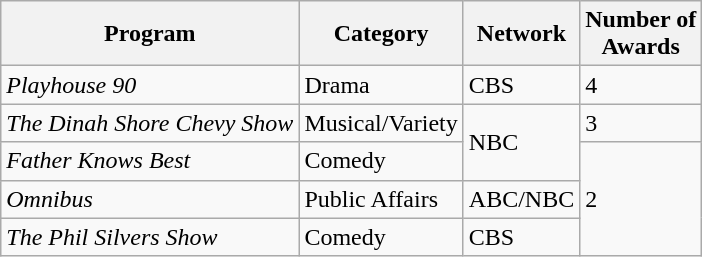<table class="wikitable">
<tr>
<th>Program</th>
<th>Category</th>
<th>Network</th>
<th>Number of<br>Awards</th>
</tr>
<tr>
<td><em>Playhouse 90</em></td>
<td>Drama</td>
<td>CBS</td>
<td>4</td>
</tr>
<tr>
<td><em>The Dinah Shore Chevy Show</em></td>
<td>Musical/Variety</td>
<td rowspan="2">NBC</td>
<td>3</td>
</tr>
<tr>
<td><em>Father Knows Best</em></td>
<td>Comedy</td>
<td rowspan="3">2</td>
</tr>
<tr>
<td><em>Omnibus</em></td>
<td>Public Affairs</td>
<td>ABC/NBC</td>
</tr>
<tr>
<td><em>The Phil Silvers Show</em></td>
<td>Comedy</td>
<td>CBS</td>
</tr>
</table>
